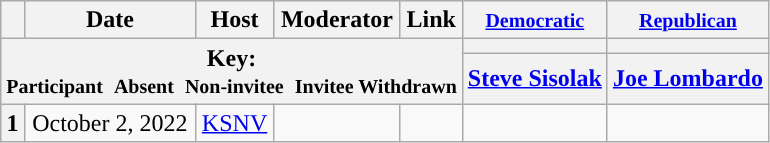<table class="wikitable" style="text-align:center;">
<tr>
<th scope="col"></th>
<th scope="col">Date</th>
<th scope="col">Host</th>
<th scope="col">Moderator</th>
<th scope="col">Link</th>
<th scope="col"><small><a href='#'>Democratic</a></small></th>
<th scope="col"><small><a href='#'>Republican</a></small></th>
</tr>
<tr>
<th colspan="5" rowspan="2">Key:<br> <small>Participant </small>  <small>Absent </small>  <small>Non-invitee </small>  <small>Invitee  Withdrawn</small></th>
<th scope="col" style="background:"></th>
<th scope="col" style="background:"></th>
</tr>
<tr>
<th scope="col"><a href='#'>Steve Sisolak</a></th>
<th scope="col"><a href='#'>Joe Lombardo</a></th>
</tr>
<tr>
<th scope="row">1</th>
<td style="white-space:nowrap;">October 2, 2022</td>
<td style="white-space:nowrap;"><a href='#'>KSNV</a></td>
<td style="white-space:nowrap;"></td>
<td style="white-space:nowrap;"></td>
<td></td>
<td></td>
</tr>
</table>
